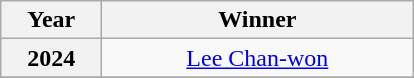<table class="wikitable plainrowheaders" style="text-align:center">
<tr>
<th scope="col" width="60">Year</th>
<th scope="col" width="200">Winner</th>
</tr>
<tr>
<th scope="row">2024</th>
<td><a href='#'>Lee Chan-won</a></td>
</tr>
<tr>
</tr>
</table>
